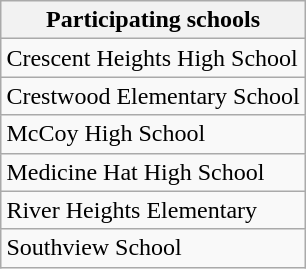<table class="wikitable" align=right>
<tr>
<th>Participating schools</th>
</tr>
<tr>
<td>Crescent Heights High School</td>
</tr>
<tr>
<td>Crestwood Elementary School</td>
</tr>
<tr>
<td>McCoy High School</td>
</tr>
<tr>
<td>Medicine Hat High School</td>
</tr>
<tr>
<td>River Heights Elementary</td>
</tr>
<tr>
<td>Southview School</td>
</tr>
</table>
